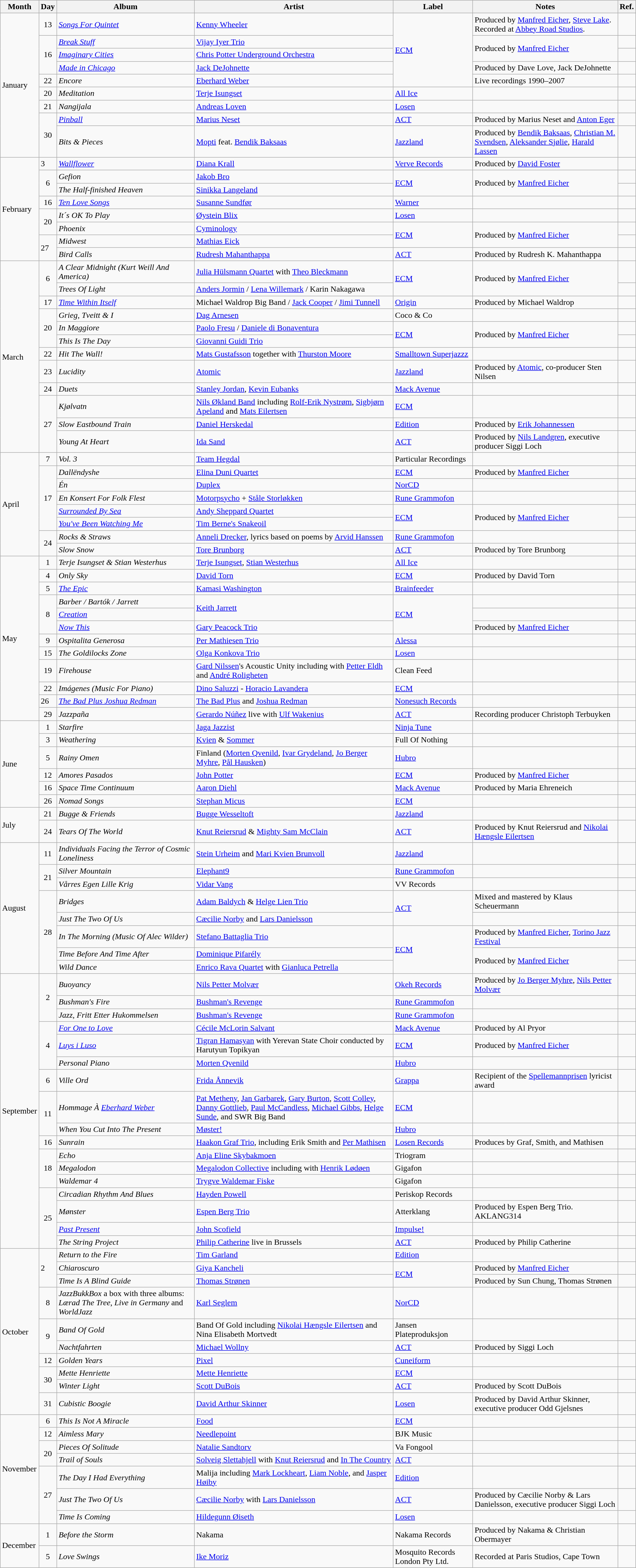<table class="wikitable">
<tr>
<th>Month</th>
<th>Day</th>
<th>Album</th>
<th>Artist</th>
<th>Label</th>
<th>Notes</th>
<th>Ref.</th>
</tr>
<tr>
<td rowspan="9">January</td>
<td style="text-align:center;">13</td>
<td><em><a href='#'>Songs For Quintet</a></em></td>
<td><a href='#'>Kenny Wheeler</a></td>
<td rowspan="5"><a href='#'>ECM</a></td>
<td>Produced by <a href='#'>Manfred Eicher</a>, <a href='#'>Steve Lake</a>. Recorded at <a href='#'>Abbey Road Studios</a>.</td>
<td style="text-align:center;"></td>
</tr>
<tr>
<td rowspan="3" style="text-align:center;">16</td>
<td><em><a href='#'>Break Stuff</a></em></td>
<td><a href='#'>Vijay Iyer Trio</a></td>
<td rowspan="2">Produced by <a href='#'>Manfred Eicher</a></td>
<td style="text-align:center;"></td>
</tr>
<tr>
<td><em><a href='#'>Imaginary Cities</a></em></td>
<td><a href='#'>Chris Potter Underground Orchestra</a></td>
<td style="text-align:center;"></td>
</tr>
<tr>
<td><em><a href='#'>Made in Chicago</a></em></td>
<td><a href='#'>Jack DeJohnette</a></td>
<td>Produced by Dave Love, Jack DeJohnette</td>
<td style="text-align:center;"></td>
</tr>
<tr>
<td style="text-align:center;">22</td>
<td><em>Encore</em></td>
<td><a href='#'>Eberhard Weber</a></td>
<td>Live recordings 1990–2007</td>
<td style="text-align:center;"></td>
</tr>
<tr>
<td style="text-align:center;">20</td>
<td><em>Meditation</em></td>
<td><a href='#'>Terje Isungset</a></td>
<td><a href='#'>All Ice</a></td>
<td></td>
<td style="text-align:center;"></td>
</tr>
<tr>
<td style="text-align:center;">21</td>
<td><em>Nangijala</em></td>
<td><a href='#'>Andreas Loven</a></td>
<td><a href='#'>Losen</a></td>
<td></td>
<td style="text-align:center;"></td>
</tr>
<tr>
<td rowspan="2" style="text-align:center;">30</td>
<td><em><a href='#'>Pinball</a></em></td>
<td><a href='#'>Marius Neset</a></td>
<td><a href='#'>ACT</a></td>
<td>Produced by Marius Neset and <a href='#'>Anton Eger</a></td>
<td style="text-align:center;"></td>
</tr>
<tr>
<td><em>Bits & Pieces</em></td>
<td><a href='#'>Mopti</a> feat. <a href='#'>Bendik Baksaas</a></td>
<td><a href='#'>Jazzland</a></td>
<td>Produced by <a href='#'>Bendik Baksaas</a>, <a href='#'>Christian M. Svendsen</a>, <a href='#'>Aleksander Sjølie</a>, <a href='#'>Harald Lassen</a></td>
<td style="text-align:center;"></td>
</tr>
<tr>
<td rowspan="8">February</td>
<td>3</td>
<td><em><a href='#'>Wallflower</a></em></td>
<td><a href='#'>Diana Krall</a></td>
<td><a href='#'>Verve Records</a></td>
<td>Produced by <a href='#'>David Foster</a></td>
<td></td>
</tr>
<tr>
<td rowspan="2" style="text-align:center;">6</td>
<td><em>Gefion</em></td>
<td><a href='#'>Jakob Bro</a></td>
<td rowspan="2"><a href='#'>ECM</a></td>
<td rowspan="2">Produced by <a href='#'>Manfred Eicher</a></td>
<td style="text-align:center;"></td>
</tr>
<tr>
<td><em>The Half-finished Heaven</em></td>
<td><a href='#'>Sinikka Langeland</a></td>
<td style="text-align:center;"></td>
</tr>
<tr>
<td style="text-align:center;">16</td>
<td><em><a href='#'>Ten Love Songs</a></em></td>
<td><a href='#'>Susanne Sundfør</a></td>
<td><a href='#'>Warner</a></td>
<td></td>
<td style="text-align:center;"></td>
</tr>
<tr>
<td rowspan="2" style="text-align:center;">20</td>
<td><em>It´s OK To Play</em></td>
<td><a href='#'>Øystein Blix</a></td>
<td><a href='#'>Losen</a></td>
<td></td>
<td style="text-align:center;"></td>
</tr>
<tr>
<td><em>Phoenix</em></td>
<td><a href='#'>Cyminology</a></td>
<td rowspan="2"><a href='#'>ECM</a></td>
<td rowspan="2">Produced by <a href='#'>Manfred Eicher</a></td>
<td style="text-align:center;"></td>
</tr>
<tr>
<td rowspan="2">27</td>
<td><em>Midwest</em></td>
<td><a href='#'>Mathias Eick</a></td>
<td style="text-align:center;"></td>
</tr>
<tr>
<td><em>Bird Calls</em></td>
<td><a href='#'>Rudresh Mahanthappa</a></td>
<td><a href='#'>ACT</a></td>
<td>Produced by Rudresh K. Mahanthappa</td>
<td style="text-align:center;"></td>
</tr>
<tr>
<td rowspan="12">March</td>
<td rowspan="2" style="text-align:center;">6</td>
<td><em>A Clear Midnight (Kurt Weill And America)</em></td>
<td><a href='#'>Julia Hülsmann Quartet</a> with <a href='#'>Theo Bleckmann</a></td>
<td rowspan="2"><a href='#'>ECM</a></td>
<td rowspan="2">Produced by <a href='#'>Manfred Eicher</a></td>
<td style="text-align:center;"></td>
</tr>
<tr>
<td><em>Trees Of Light</em></td>
<td><a href='#'>Anders Jormin</a> / <a href='#'>Lena Willemark</a> / Karin Nakagawa</td>
<td style="text-align:center;"></td>
</tr>
<tr>
<td style="text-align:center;">17</td>
<td><em><a href='#'>Time Within Itself</a></em></td>
<td>Michael Waldrop Big Band / <a href='#'>Jack Cooper</a> / <a href='#'>Jimi Tunnell</a></td>
<td><a href='#'>Origin</a></td>
<td>Produced by Michael Waldrop</td>
<td style="text-align:center;"></td>
</tr>
<tr>
<td rowspan="3" style="text-align:center;">20</td>
<td><em>Grieg, Tveitt & I</em></td>
<td><a href='#'>Dag Arnesen</a></td>
<td>Coco & Co</td>
<td></td>
<td style="text-align:center;"></td>
</tr>
<tr>
<td><em>In Maggiore</em></td>
<td><a href='#'>Paolo Fresu</a> / <a href='#'>Daniele di Bonaventura</a></td>
<td rowspan="2"><a href='#'>ECM</a></td>
<td rowspan="2">Produced by <a href='#'>Manfred Eicher</a></td>
<td style="text-align:center;"></td>
</tr>
<tr>
<td><em>This Is The Day</em></td>
<td><a href='#'>Giovanni Guidi Trio</a></td>
<td style="text-align:center;"></td>
</tr>
<tr>
<td style="text-align:center;">22</td>
<td><em>Hit The Wall!</em></td>
<td><a href='#'>Mats Gustafsson</a> together with <a href='#'>Thurston Moore</a></td>
<td><a href='#'>Smalltown Superjazzz</a></td>
<td></td>
<td style="text-align:center;"></td>
</tr>
<tr>
<td style="text-align:center;">23</td>
<td><em>Lucidity</em></td>
<td><a href='#'>Atomic</a></td>
<td><a href='#'>Jazzland</a></td>
<td>Produced by <a href='#'>Atomic</a>, co-producer Sten Nilsen</td>
<td style="text-align:center;"></td>
</tr>
<tr>
<td style="text-align:center;">24</td>
<td><em>Duets</em></td>
<td><a href='#'>Stanley Jordan</a>, <a href='#'>Kevin Eubanks</a></td>
<td><a href='#'>Mack Avenue</a></td>
<td></td>
<td style="text-align:center;"></td>
</tr>
<tr>
<td rowspan="3" style="text-align:center;">27</td>
<td><em>Kjølvatn</em></td>
<td><a href='#'>Nils Økland Band</a> including <a href='#'>Rolf-Erik Nystrøm</a>, <a href='#'>Sigbjørn Apeland</a> and <a href='#'>Mats Eilertsen</a></td>
<td><a href='#'>ECM</a></td>
<td></td>
<td style="text-align:center;"></td>
</tr>
<tr>
<td><em>Slow Eastbound Train</em></td>
<td><a href='#'>Daniel Herskedal</a></td>
<td><a href='#'>Edition</a></td>
<td>Produced by <a href='#'>Erik Johannessen</a></td>
<td style="text-align:center;"></td>
</tr>
<tr>
<td><em>Young At Heart</em></td>
<td><a href='#'>Ida Sand</a></td>
<td><a href='#'>ACT</a></td>
<td>Produced by <a href='#'>Nils Landgren</a>, executive producer Siggi Loch</td>
<td style="text-align:center;"></td>
</tr>
<tr>
<td rowspan="8">April</td>
<td style="text-align:center;">7</td>
<td><em>Vol. 3</em></td>
<td><a href='#'>Team Hegdal</a></td>
<td>Particular Recordings</td>
<td></td>
<td style="text-align:center;"></td>
</tr>
<tr>
<td rowspan="5" style="text-align:center;">17</td>
<td><em>Dallëndyshe</em></td>
<td><a href='#'>Elina Duni Quartet</a></td>
<td><a href='#'>ECM</a></td>
<td>Produced by <a href='#'>Manfred Eicher</a></td>
<td style="text-align:center;"></td>
</tr>
<tr>
<td><em>Én</em></td>
<td><a href='#'>Duplex</a></td>
<td><a href='#'>NorCD</a></td>
<td></td>
<td style="text-align:center;"></td>
</tr>
<tr>
<td><em>En Konsert For Folk Flest</em></td>
<td><a href='#'>Motorpsycho</a> + <a href='#'>Ståle Storløkken</a></td>
<td><a href='#'>Rune Grammofon</a></td>
<td></td>
<td style="text-align:center;"></td>
</tr>
<tr>
<td><em><a href='#'>Surrounded By Sea</a></em></td>
<td><a href='#'>Andy Sheppard Quartet</a></td>
<td rowspan="2"><a href='#'>ECM</a></td>
<td rowspan="2">Produced by <a href='#'>Manfred Eicher</a></td>
<td style="text-align:center;"></td>
</tr>
<tr>
<td><em><a href='#'>You've Been Watching Me</a></em></td>
<td><a href='#'>Tim Berne's Snakeoil</a></td>
<td style="text-align:center;"></td>
</tr>
<tr>
<td rowspan="2" style="text-align:center;">24</td>
<td><em>Rocks & Straws</em></td>
<td><a href='#'>Anneli Drecker</a>, lyrics based on poems by <a href='#'>Arvid Hanssen</a></td>
<td><a href='#'>Rune Grammofon</a></td>
<td></td>
<td style="text-align:center;"></td>
</tr>
<tr>
<td><em>Slow Snow</em></td>
<td><a href='#'>Tore Brunborg</a></td>
<td><a href='#'>ACT</a></td>
<td>Produced by Tore Brunborg</td>
<td style="text-align:center;"></td>
</tr>
<tr>
<td rowspan="12">May</td>
<td style="text-align:center;">1</td>
<td><em>Terje Isungset & Stian Westerhus</em></td>
<td><a href='#'>Terje Isungset</a>, <a href='#'>Stian Westerhus</a></td>
<td><a href='#'>All Ice</a></td>
<td></td>
<td style="text-align:center;"></td>
</tr>
<tr>
<td style="text-align:center;">4</td>
<td><em>Only Sky</em></td>
<td><a href='#'>David Torn</a></td>
<td><a href='#'>ECM</a></td>
<td>Produced by David Torn</td>
<td style="text-align:center;"></td>
</tr>
<tr>
<td style="text-align:center;">5</td>
<td><em><a href='#'>The Epic</a></em></td>
<td><a href='#'>Kamasi Washington</a></td>
<td><a href='#'>Brainfeeder</a></td>
<td></td>
<td style="text-align:center;"></td>
</tr>
<tr>
<td rowspan="3" style="text-align:center;">8</td>
<td><em>Barber / Bartók / Jarrett</em></td>
<td rowspan="2"><a href='#'>Keith Jarrett</a></td>
<td rowspan="3"><a href='#'>ECM</a></td>
<td></td>
<td style="text-align:center;"></td>
</tr>
<tr>
<td><em><a href='#'>Creation</a></em></td>
<td></td>
<td style="text-align:center;"></td>
</tr>
<tr>
<td><em><a href='#'>Now This</a></em></td>
<td><a href='#'>Gary Peacock Trio</a></td>
<td>Produced by <a href='#'>Manfred Eicher</a></td>
<td style="text-align:center;"></td>
</tr>
<tr>
<td style="text-align:center;">9</td>
<td><em>Ospitalita Generosa</em></td>
<td><a href='#'>Per Mathiesen Trio</a></td>
<td><a href='#'>Alessa</a></td>
<td></td>
<td style="text-align:center;"></td>
</tr>
<tr>
<td style="text-align:center;">15</td>
<td><em>The Goldilocks Zone</em></td>
<td><a href='#'>Olga Konkova Trio</a></td>
<td><a href='#'>Losen</a></td>
<td></td>
<td style="text-align:center;"></td>
</tr>
<tr>
<td style="text-align:center;">19</td>
<td><em>Firehouse</em></td>
<td><a href='#'>Gard Nilssen</a>'s Acoustic Unity including with <a href='#'>Petter Eldh</a> and <a href='#'>André Roligheten</a></td>
<td>Clean Feed</td>
<td></td>
<td style="text-align:center;"></td>
</tr>
<tr>
<td style="text-align:center;">22</td>
<td><em>Imágenes (Music For Piano)</em></td>
<td><a href='#'>Dino Saluzzi</a> - <a href='#'>Horacio Lavandera</a></td>
<td><a href='#'>ECM</a></td>
<td></td>
<td style="text-align:center;"></td>
</tr>
<tr>
<td>26</td>
<td><em><a href='#'>The Bad Plus Joshua Redman</a></em></td>
<td><a href='#'>The Bad Plus</a> and <a href='#'>Joshua Redman</a></td>
<td><a href='#'>Nonesuch Records</a></td>
<td></td>
<td></td>
</tr>
<tr>
<td style="text-align:center;">29</td>
<td><em>Jazzpaña</em></td>
<td><a href='#'>Gerardo Núñez</a> live with <a href='#'>Ulf Wakenius</a></td>
<td><a href='#'>ACT</a></td>
<td>Recording producer Christoph Terbuyken</td>
<td style="text-align:center;"></td>
</tr>
<tr>
<td rowspan="6">June</td>
<td style="text-align:center;">1</td>
<td><em>Starfire</em></td>
<td><a href='#'>Jaga Jazzist</a></td>
<td><a href='#'>Ninja Tune</a></td>
<td></td>
<td style="text-align:center;"></td>
</tr>
<tr>
<td style="text-align:center;">3</td>
<td><em>Weathering</em></td>
<td><a href='#'>Kvien</a> & <a href='#'>Sommer</a></td>
<td>Full Of Nothing</td>
<td></td>
<td style="text-align:center;"></td>
</tr>
<tr>
<td style="text-align:center;">5</td>
<td><em>Rainy Omen</em></td>
<td>Finland (<a href='#'>Morten Qvenild</a>, <a href='#'>Ivar Grydeland</a>, <a href='#'>Jo Berger Myhre</a>, <a href='#'>Pål Hausken</a>)</td>
<td><a href='#'>Hubro</a></td>
<td></td>
<td style="text-align:center;"></td>
</tr>
<tr>
<td style="text-align:center;">12</td>
<td><em>Amores Pasados</em></td>
<td><a href='#'>John Potter</a></td>
<td><a href='#'>ECM</a></td>
<td>Produced by <a href='#'>Manfred Eicher</a></td>
<td style="text-align:center;"></td>
</tr>
<tr>
<td style="text-align:center;">16</td>
<td><em>Space Time Continuum</em></td>
<td><a href='#'>Aaron Diehl</a></td>
<td><a href='#'>Mack Avenue</a></td>
<td>Produced by Maria Ehreneich</td>
<td style="text-align:center;"></td>
</tr>
<tr>
<td style="text-align:center;">26</td>
<td><em>Nomad Songs</em></td>
<td><a href='#'>Stephan Micus</a></td>
<td><a href='#'>ECM</a></td>
<td></td>
<td style="text-align:center;"></td>
</tr>
<tr>
<td rowspan="2">July</td>
<td style="text-align:center;">21</td>
<td><em>Bugge & Friends</em></td>
<td><a href='#'>Bugge Wesseltoft</a></td>
<td><a href='#'>Jazzland</a></td>
<td></td>
<td style="text-align:center;"></td>
</tr>
<tr>
<td style="text-align:center;">24</td>
<td><em>Tears Of The World</em></td>
<td><a href='#'>Knut Reiersrud</a> & <a href='#'>Mighty Sam McClain</a></td>
<td><a href='#'>ACT</a></td>
<td>Produced by Knut Reiersrud and <a href='#'>Nikolai Hængsle Eilertsen</a></td>
<td style="text-align:center;"></td>
</tr>
<tr>
<td rowspan="8">August</td>
<td style="text-align:center;">11</td>
<td><em>Individuals Facing the Terror of Cosmic Loneliness</em></td>
<td><a href='#'>Stein Urheim</a> and <a href='#'>Mari Kvien Brunvoll</a></td>
<td><a href='#'>Jazzland</a></td>
<td></td>
<td style="text-align:center;"></td>
</tr>
<tr>
<td rowspan="2" style="text-align:center;">21</td>
<td><em>Silver Mountain</em></td>
<td><a href='#'>Elephant9</a></td>
<td><a href='#'>Rune Grammofon</a></td>
<td></td>
<td style="text-align:center;"></td>
</tr>
<tr>
<td><em>Vårres Egen Lille Krig</em></td>
<td><a href='#'>Vidar Vang</a></td>
<td>VV Records</td>
<td></td>
<td style="text-align:center;"></td>
</tr>
<tr>
<td rowspan="5" style="text-align:center;">28</td>
<td><em>Bridges</em></td>
<td><a href='#'>Adam Baldych</a> & <a href='#'>Helge Lien Trio</a></td>
<td rowspan="2"><a href='#'>ACT</a></td>
<td>Mixed and mastered by Klaus Scheuermann</td>
<td style="text-align:center;"></td>
</tr>
<tr>
<td><em>Just The Two Of Us</em></td>
<td><a href='#'>Cæcilie Norby</a> and <a href='#'>Lars Danielsson</a></td>
<td></td>
<td style="text-align:center;"></td>
</tr>
<tr>
<td><em>In The Morning (Music Of Alec Wilder)</em></td>
<td><a href='#'>Stefano Battaglia Trio</a></td>
<td rowspan="3"><a href='#'>ECM</a></td>
<td>Produced by <a href='#'>Manfred Eicher</a>, <a href='#'>Torino Jazz Festival</a></td>
<td style="text-align:center;"></td>
</tr>
<tr>
<td><em>Time Before And Time After</em></td>
<td><a href='#'>Dominique Pifarély</a></td>
<td rowspan="2">Produced by <a href='#'>Manfred Eicher</a></td>
<td style="text-align:center;"></td>
</tr>
<tr>
<td><em>Wild Dance</em></td>
<td><a href='#'>Enrico Rava Quartet</a> with <a href='#'>Gianluca Petrella</a></td>
<td style="text-align:center;"></td>
</tr>
<tr>
<td rowspan="17">September</td>
<td rowspan="3" style="text-align:center;">2</td>
<td><em>Buoyancy</em></td>
<td><a href='#'>Nils Petter Molvær</a></td>
<td><a href='#'>Okeh Records</a></td>
<td>Produced by <a href='#'>Jo Berger Myhre</a>, <a href='#'>Nils Petter Molvær</a></td>
<td style="text-align:center;"></td>
</tr>
<tr>
<td><em>Bushman's Fire</em></td>
<td><a href='#'>Bushman's Revenge</a></td>
<td><a href='#'>Rune Grammofon</a></td>
<td></td>
<td style="text-align:center;"></td>
</tr>
<tr>
<td><em>Jazz, Fritt Etter Hukommelsen</em></td>
<td><a href='#'>Bushman's Revenge</a></td>
<td><a href='#'>Rune Grammofon</a></td>
<td></td>
<td style="text-align:center;"></td>
</tr>
<tr>
<td rowspan="3" style="text-align:center;">4</td>
<td><em><a href='#'>For One to Love</a></em></td>
<td><a href='#'>Cécile McLorin Salvant</a></td>
<td><a href='#'>Mack Avenue</a></td>
<td>Produced by Al Pryor</td>
<td style="text-align:center;"></td>
</tr>
<tr>
<td><em><a href='#'>Luys i Luso</a></em></td>
<td><a href='#'>Tigran Hamasyan</a> with Yerevan State Choir conducted by Harutyun Topikyan</td>
<td><a href='#'>ECM</a></td>
<td>Produced by <a href='#'>Manfred Eicher</a></td>
<td style="text-align:center;"></td>
</tr>
<tr>
<td><em>Personal Piano</em></td>
<td><a href='#'>Morten Qvenild</a></td>
<td><a href='#'>Hubro</a></td>
<td></td>
<td style="text-align:center;"></td>
</tr>
<tr>
<td style="text-align:center;">6</td>
<td><em>Ville Ord</em></td>
<td><a href='#'>Frida Ånnevik</a></td>
<td><a href='#'>Grappa</a></td>
<td>Recipient of the <a href='#'>Spellemannprisen</a> lyricist award</td>
<td style="text-align:center;"></td>
</tr>
<tr>
<td rowspan="2" style="text-align:center;">11</td>
<td><em>Hommage À <a href='#'>Eberhard Weber</a></em></td>
<td><a href='#'>Pat Metheny</a>, <a href='#'>Jan Garbarek</a>, <a href='#'>Gary Burton</a>, <a href='#'>Scott Colley</a>, <a href='#'>Danny Gottlieb</a>, <a href='#'>Paul McCandless</a>, <a href='#'>Michael Gibbs</a>, <a href='#'>Helge Sunde</a>, and SWR Big Band</td>
<td><a href='#'>ECM</a></td>
<td></td>
<td style="text-align:center;"></td>
</tr>
<tr>
<td><em>When You Cut Into The Present</em></td>
<td><a href='#'>Møster!</a></td>
<td><a href='#'>Hubro</a></td>
<td></td>
<td style="text-align:center;"></td>
</tr>
<tr>
<td style="text-align:center;">16</td>
<td><em>Sunrain</em></td>
<td><a href='#'>Haakon Graf Trio</a>, including Erik Smith and <a href='#'>Per Mathisen</a></td>
<td><a href='#'>Losen Records</a></td>
<td>Produces by Graf, Smith, and Mathisen</td>
<td style="text-align:center;"></td>
</tr>
<tr>
<td rowspan="3" style="text-align:center;">18</td>
<td><em>Echo</em></td>
<td><a href='#'>Anja Eline Skybakmoen</a></td>
<td>Triogram</td>
<td></td>
<td style="text-align:center;"></td>
</tr>
<tr>
<td><em>Megalodon</em></td>
<td><a href='#'>Megalodon Collective</a> including with <a href='#'>Henrik Lødøen</a></td>
<td>Gigafon</td>
<td></td>
<td style="text-align:center;"></td>
</tr>
<tr>
<td><em>Waldemar 4</em></td>
<td><a href='#'>Trygve Waldemar Fiske</a></td>
<td>Gigafon</td>
<td></td>
<td style="text-align:center;"></td>
</tr>
<tr>
<td rowspan="4" style="text-align:center;">25</td>
<td><em>Circadian Rhythm And Blues</em></td>
<td><a href='#'>Hayden Powell</a></td>
<td>Periskop Records</td>
<td></td>
<td style="text-align:center;"></td>
</tr>
<tr>
<td><em>Mønster</em></td>
<td><a href='#'>Espen Berg Trio</a></td>
<td>Atterklang</td>
<td>Produced by Espen Berg Trio. AKLANG314</td>
<td style="text-align:center;"></td>
</tr>
<tr>
<td><em><a href='#'>Past Present</a></em></td>
<td><a href='#'>John Scofield</a></td>
<td><a href='#'>Impulse!</a></td>
<td></td>
<td style="text-align:center;"></td>
</tr>
<tr>
<td><em>The String Project</em></td>
<td><a href='#'>Philip Catherine</a> live in Brussels</td>
<td><a href='#'>ACT</a></td>
<td>Produced by Philip Catherine</td>
<td style="text-align:center;"></td>
</tr>
<tr>
<td rowspan="10">October</td>
<td rowspan="3">2</td>
<td><em>Return to the Fire</em></td>
<td><a href='#'>Tim Garland</a></td>
<td><a href='#'>Edition</a></td>
<td></td>
<td style="text-align:center;"></td>
</tr>
<tr>
<td><em>Chiaroscuro</em></td>
<td><a href='#'>Giya Kancheli</a></td>
<td rowspan="2"><a href='#'>ECM</a></td>
<td>Produced by <a href='#'>Manfred Eicher</a></td>
<td style="text-align:center;"></td>
</tr>
<tr>
<td><em>Time Is A Blind Guide</em></td>
<td><a href='#'>Thomas Strønen</a></td>
<td>Produced by Sun Chung, Thomas Strønen</td>
<td style="text-align:center;"></td>
</tr>
<tr>
<td style="text-align:center;">8</td>
<td><em>JazzBukkBox</em> a box with three albums: <em>Lærad The Tree</em>, <em>Live in Germany</em> and <em>WorldJazz</em></td>
<td><a href='#'>Karl Seglem</a></td>
<td><a href='#'>NorCD</a></td>
<td></td>
<td style="text-align:center;"></td>
</tr>
<tr>
<td rowspan="2" style="text-align:center;">9</td>
<td><em>Band Of Gold</em></td>
<td>Band Of Gold including <a href='#'>Nikolai Hængsle Eilertsen</a> and Nina Elisabeth Mortvedt</td>
<td>Jansen Plateproduksjon</td>
<td></td>
<td style="text-align:center;"></td>
</tr>
<tr>
<td><em>Nachtfahrten</em></td>
<td><a href='#'>Michael Wollny</a></td>
<td><a href='#'>ACT</a></td>
<td>Produced by Siggi Loch</td>
<td style="text-align:center;"></td>
</tr>
<tr>
<td style="text-align:center;">12</td>
<td><em>Golden Years</em></td>
<td><a href='#'>Pixel</a></td>
<td><a href='#'>Cuneiform</a></td>
<td></td>
<td style="text-align:center;"></td>
</tr>
<tr>
<td rowspan="2" style="text-align:center;">30</td>
<td><em>Mette Henriette</em></td>
<td><a href='#'>Mette Henriette</a></td>
<td><a href='#'>ECM</a></td>
<td></td>
<td style="text-align:center;"></td>
</tr>
<tr>
<td><em>Winter Light</em></td>
<td><a href='#'>Scott DuBois</a></td>
<td><a href='#'>ACT</a></td>
<td>Produced by Scott DuBois</td>
<td style="text-align:center;"></td>
</tr>
<tr>
<td style="text-align:center;">31</td>
<td><em>Cubistic Boogie</em></td>
<td><a href='#'>David Arthur Skinner</a></td>
<td><a href='#'>Losen</a></td>
<td>Produced by David Arthur Skinner, executive producer Odd Gjelsnes</td>
<td style="text-align:center;"></td>
</tr>
<tr>
<td rowspan="7">November</td>
<td style="text-align:center;">6</td>
<td><em>This Is Not A Miracle</em></td>
<td><a href='#'>Food</a></td>
<td><a href='#'>ECM</a></td>
<td></td>
<td style="text-align:center;"></td>
</tr>
<tr>
<td style="text-align:center;">12</td>
<td><em>Aimless Mary</em></td>
<td><a href='#'>Needlepoint</a></td>
<td>BJK Music</td>
<td></td>
<td style="text-align:center;"></td>
</tr>
<tr>
<td rowspan="2" style="text-align:center;">20</td>
<td><em>Pieces Of Solitude</em></td>
<td><a href='#'>Natalie Sandtorv</a></td>
<td>Va Fongool</td>
<td></td>
<td style="text-align:center;"></td>
</tr>
<tr>
<td><em>Trail of Souls</em></td>
<td><a href='#'>Solveig Slettahjell</a> with <a href='#'>Knut Reiersrud</a> and <a href='#'>In The Country</a></td>
<td><a href='#'>ACT</a></td>
<td></td>
<td style="text-align:center;"></td>
</tr>
<tr>
<td rowspan="3" style="text-align:center;">27</td>
<td><em>The Day I Had Everything</em></td>
<td>Malija including <a href='#'>Mark Lockheart</a>, <a href='#'>Liam Noble</a>, and <a href='#'>Jasper Høiby</a></td>
<td><a href='#'>Edition</a></td>
<td></td>
<td style="text-align:center;"></td>
</tr>
<tr>
<td><em>Just The Two Of Us</em></td>
<td><a href='#'>Cæcilie Norby</a> with <a href='#'>Lars Danielsson</a></td>
<td><a href='#'>ACT</a></td>
<td>Produced by Cæcilie Norby & Lars Danielsson, executive producer Siggi Loch</td>
<td style="text-align:center;"></td>
</tr>
<tr>
<td><em>Time Is Coming</em></td>
<td><a href='#'>Hildegunn Øiseth</a></td>
<td><a href='#'>Losen</a></td>
<td></td>
<td style="text-align:center;"></td>
</tr>
<tr>
<td rowspan="2">December</td>
<td style="text-align:center;">1</td>
<td><em>Before the Storm</em></td>
<td>Nakama</td>
<td>Nakama Records</td>
<td>Produced by Nakama & Christian Obermayer</td>
<td style="text-align:center;"></td>
</tr>
<tr>
<td style="text-align:center;">5</td>
<td><em>Love Swings</em></td>
<td><a href='#'>Ike Moriz</a></td>
<td>Mosquito Records London Pty Ltd.</td>
<td>Recorded at Paris Studios, Cape Town</td>
<td style="text-align:center;"></td>
</tr>
</table>
